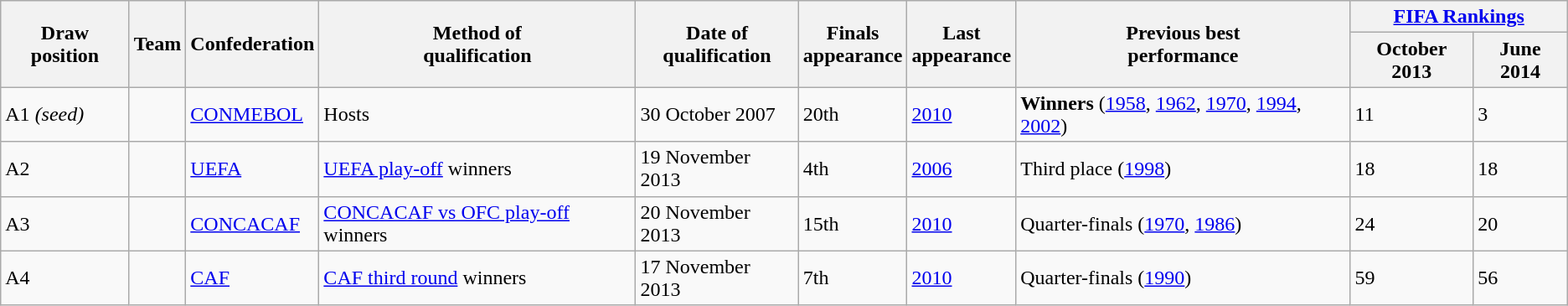<table class="wikitable sortable">
<tr>
<th rowspan=2>Draw position</th>
<th rowspan=2>Team</th>
<th rowspan=2>Confederation</th>
<th rowspan=2>Method of<br>qualification</th>
<th rowspan=2>Date of<br>qualification</th>
<th rowspan=2>Finals<br>appearance</th>
<th rowspan=2>Last<br>appearance</th>
<th rowspan=2>Previous best<br>performance</th>
<th colspan=2><a href='#'>FIFA Rankings</a></th>
</tr>
<tr>
<th>October 2013</th>
<th>June 2014</th>
</tr>
<tr>
<td>A1 <em>(seed)</em></td>
<td style=white-space:nowrap></td>
<td><a href='#'>CONMEBOL</a></td>
<td> Hosts</td>
<td>30 October 2007</td>
<td data-sort-value="20">20th</td>
<td><a href='#'>2010</a></td>
<td data-sort-value="7.5"><strong>Winners</strong> (<a href='#'>1958</a>, <a href='#'>1962</a>, <a href='#'>1970</a>, <a href='#'>1994</a>, <a href='#'>2002</a>)</td>
<td>11</td>
<td>3</td>
</tr>
<tr>
<td>A2</td>
<td style=white-space:nowrap></td>
<td><a href='#'>UEFA</a></td>
<td><a href='#'>UEFA play-off</a> winners</td>
<td>19 November 2013</td>
<td data-sort-value="4">4th</td>
<td><a href='#'>2006</a></td>
<td data-sort-value="5.1">Third place (<a href='#'>1998</a>)</td>
<td>18</td>
<td>18</td>
</tr>
<tr>
<td>A3</td>
<td style=white-space:nowrap></td>
<td><a href='#'>CONCACAF</a></td>
<td><a href='#'>CONCACAF vs OFC play-off</a> winners</td>
<td>20 November 2013</td>
<td data-sort-value="15">15th</td>
<td><a href='#'>2010</a></td>
<td data-sort-value="3.3">Quarter-finals (<a href='#'>1970</a>, <a href='#'>1986</a>)</td>
<td>24</td>
<td>20</td>
</tr>
<tr>
<td>A4</td>
<td style=white-space:nowrap></td>
<td><a href='#'>CAF</a></td>
<td><a href='#'>CAF third round</a> winners</td>
<td>17 November 2013</td>
<td data-sort-value="7">7th</td>
<td><a href='#'>2010</a></td>
<td data-sort-value="3.1">Quarter-finals (<a href='#'>1990</a>)</td>
<td>59</td>
<td>56</td>
</tr>
</table>
